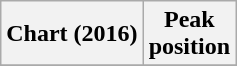<table class="wikitable sortable plainrowheaders" style="text-align:center">
<tr>
<th scope="col">Chart (2016)</th>
<th scope="col">Peak<br> position</th>
</tr>
<tr>
</tr>
</table>
